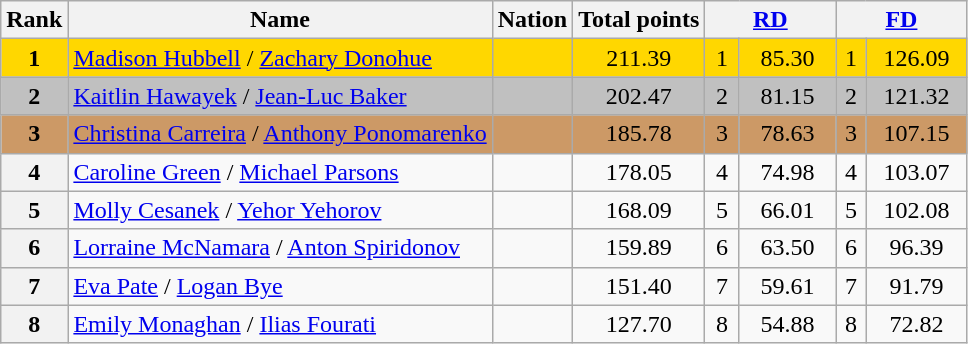<table class="wikitable sortable">
<tr>
<th>Rank</th>
<th>Name</th>
<th>Nation</th>
<th>Total points</th>
<th colspan="2" width="80px"><a href='#'>RD</a></th>
<th colspan="2" width="80px"><a href='#'>FD</a></th>
</tr>
<tr bgcolor="gold">
<td align="center"><strong>1</strong></td>
<td><a href='#'>Madison Hubbell</a> / <a href='#'>Zachary Donohue</a></td>
<td></td>
<td align="center">211.39</td>
<td align="center">1</td>
<td align="center">85.30</td>
<td align="center">1</td>
<td align="center">126.09</td>
</tr>
<tr bgcolor="silver">
<td align="center"><strong>2</strong></td>
<td><a href='#'>Kaitlin Hawayek</a> / <a href='#'>Jean-Luc Baker</a></td>
<td></td>
<td align="center">202.47</td>
<td align="center">2</td>
<td align="center">81.15</td>
<td align="center">2</td>
<td align="center">121.32</td>
</tr>
<tr bgcolor="cc9966">
<td align="center"><strong>3</strong></td>
<td><a href='#'>Christina Carreira</a> / <a href='#'>Anthony Ponomarenko</a></td>
<td></td>
<td align="center">185.78</td>
<td align="center">3</td>
<td align="center">78.63</td>
<td align="center">3</td>
<td align="center">107.15</td>
</tr>
<tr>
<th>4</th>
<td><a href='#'>Caroline Green</a> / <a href='#'>Michael Parsons</a></td>
<td></td>
<td align="center">178.05</td>
<td align="center">4</td>
<td align="center">74.98</td>
<td align="center">4</td>
<td align="center">103.07</td>
</tr>
<tr>
<th>5</th>
<td><a href='#'>Molly Cesanek</a> / <a href='#'>Yehor Yehorov</a></td>
<td></td>
<td align="center">168.09</td>
<td align="center">5</td>
<td align="center">66.01</td>
<td align="center">5</td>
<td align="center">102.08</td>
</tr>
<tr>
<th>6</th>
<td><a href='#'>Lorraine McNamara</a> / <a href='#'>Anton Spiridonov</a></td>
<td></td>
<td align="center">159.89</td>
<td align="center">6</td>
<td align="center">63.50</td>
<td align="center">6</td>
<td align="center">96.39</td>
</tr>
<tr>
<th>7</th>
<td><a href='#'>Eva Pate</a> / <a href='#'>Logan Bye</a></td>
<td></td>
<td align="center">151.40</td>
<td align="center">7</td>
<td align="center">59.61</td>
<td align="center">7</td>
<td align="center">91.79</td>
</tr>
<tr>
<th>8</th>
<td><a href='#'>Emily Monaghan</a> / <a href='#'>Ilias Fourati</a></td>
<td></td>
<td align="center">127.70</td>
<td align="center">8</td>
<td align="center">54.88</td>
<td align="center">8</td>
<td align="center">72.82</td>
</tr>
</table>
